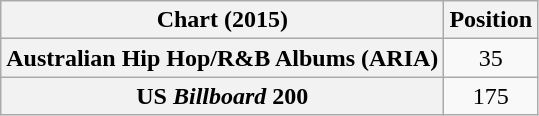<table class="wikitable plainrowheaders sortable" style="text-align:center;">
<tr>
<th scope="col">Chart (2015)</th>
<th scope="col">Position</th>
</tr>
<tr>
<th scope="row">Australian Hip Hop/R&B Albums (ARIA)</th>
<td>35</td>
</tr>
<tr>
<th scope="row">US <em>Billboard</em> 200</th>
<td>175</td>
</tr>
</table>
